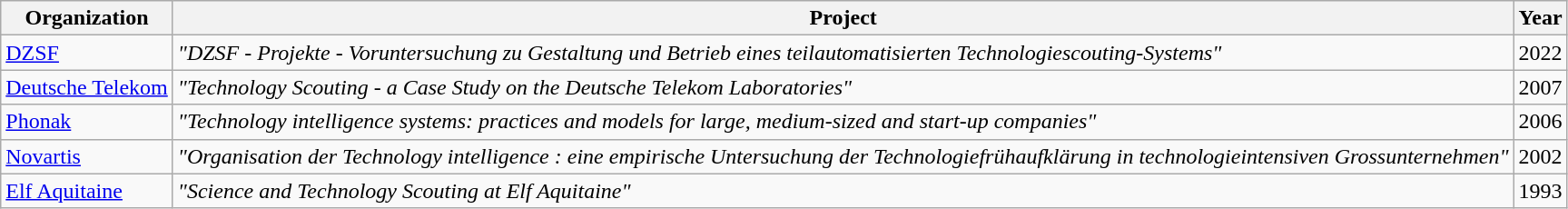<table class="wikitable sortable">
<tr>
<th>Organization</th>
<th>Project</th>
<th>Year</th>
</tr>
<tr>
<td><a href='#'>DZSF</a></td>
<td><em>"DZSF - Projekte - Voruntersuchung zu Gestaltung und Betrieb eines teilautomatisierten Technologiescouting-Systems"</em></td>
<td>2022</td>
</tr>
<tr>
<td><a href='#'>Deutsche Telekom</a></td>
<td><em>"Technology Scouting - a Case Study on the Deutsche Telekom Laboratories"</em></td>
<td>2007</td>
</tr>
<tr>
<td><a href='#'>Phonak</a></td>
<td><em>"Technology intelligence systems: practices and models for large, medium-sized and start-up companies"</em></td>
<td>2006</td>
</tr>
<tr>
<td><a href='#'>Novartis</a></td>
<td><em>"Organisation der Technology intelligence : eine empirische Untersuchung der Technologiefrühaufklärung in technologieintensiven Grossunternehmen"</em></td>
<td>2002</td>
</tr>
<tr>
<td><a href='#'>Elf Aquitaine</a></td>
<td><em>"Science and Technology Scouting at Elf Aquitaine"</em></td>
<td>1993</td>
</tr>
</table>
